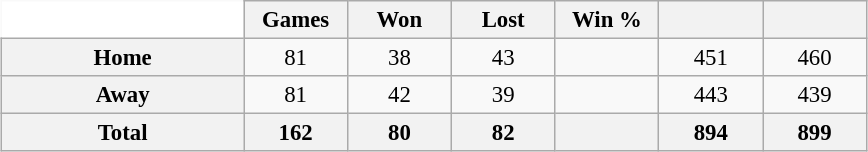<table class="wikitable" style="font-size:95%; text-align:center; width:38em; border:0;margin: 0.5em auto;">
<tr>
<td width="28%" style="background:#fff;border:0;"></td>
<th width="12%">Games</th>
<th width="12%">Won</th>
<th width="12%">Lost</th>
<th width="12%">Win %</th>
<th width="12%"></th>
<th width="12%"></th>
</tr>
<tr>
<th>Home</th>
<td>81</td>
<td>38</td>
<td>43</td>
<td></td>
<td>451</td>
<td>460</td>
</tr>
<tr>
<th>Away</th>
<td>81</td>
<td>42</td>
<td>39</td>
<td></td>
<td>443</td>
<td>439</td>
</tr>
<tr>
<th>Total</th>
<th>162</th>
<th>80</th>
<th>82</th>
<th></th>
<th>894</th>
<th>899</th>
</tr>
</table>
